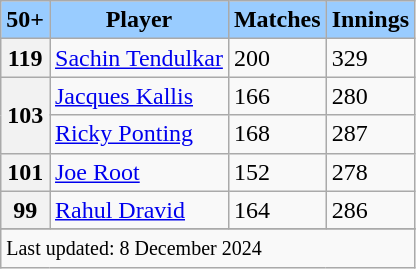<table class="sortable wikitable">
<tr style="background:#9cf;">
<td style="text-align:center;"><strong>50+</strong></td>
<td style="text-align:center;"><strong>Player</strong></td>
<td style="text-align:center;"><strong>Matches</strong></td>
<td style="text-align:center;"><strong>Innings</strong></td>
</tr>
<tr>
<th>119</th>
<td> <a href='#'>Sachin Tendulkar</a></td>
<td>200</td>
<td>329</td>
</tr>
<tr>
<th rowspan=2>103</th>
<td> <a href='#'>Jacques Kallis</a></td>
<td>166</td>
<td>280</td>
</tr>
<tr>
<td> <a href='#'>Ricky Ponting</a></td>
<td>168</td>
<td>287</td>
</tr>
<tr>
<th>101</th>
<td> <a href='#'>Joe Root</a> </td>
<td>152</td>
<td>278</td>
</tr>
<tr>
<th>99</th>
<td> <a href='#'>Rahul Dravid</a></td>
<td>164</td>
<td>286</td>
</tr>
<tr>
</tr>
<tr class="sortbottom">
<td colspan="4"><small>Last updated: 8 December 2024</small></td>
</tr>
</table>
